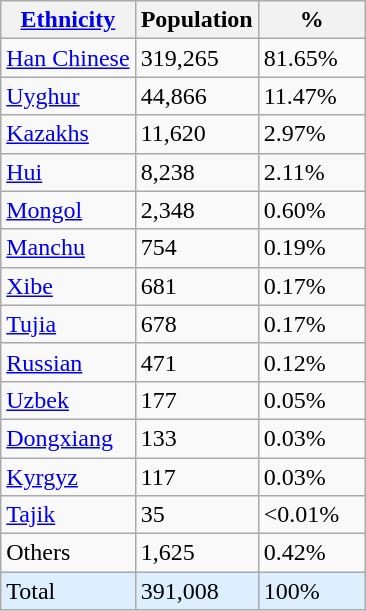<table class="wikitable">
<tr style="background:#eee;">
<th><a href='#'>Ethnicity</a></th>
<th>Population</th>
<th style="width:4em;">%</th>
</tr>
<tr>
<td style="text-align:left;"><a href='#'>Han Chinese</a></td>
<td>319,265</td>
<td>81.65%</td>
</tr>
<tr>
<td style="text-align:left;"><a href='#'>Uyghur</a></td>
<td>44,866</td>
<td>11.47%</td>
</tr>
<tr>
<td style="text-align:left;"><a href='#'>Kazakhs</a></td>
<td>11,620</td>
<td>2.97%</td>
</tr>
<tr>
<td style="text-align:left;"><a href='#'>Hui</a></td>
<td>8,238</td>
<td>2.11%</td>
</tr>
<tr>
<td style="text-align:left;"><a href='#'>Mongol</a></td>
<td>2,348</td>
<td>0.60%</td>
</tr>
<tr>
<td style="text-align:left;"><a href='#'>Manchu</a></td>
<td>754</td>
<td>0.19%</td>
</tr>
<tr>
<td style="text-align:left;"><a href='#'>Xibe</a></td>
<td>681</td>
<td>0.17%</td>
</tr>
<tr>
<td style="text-align:left;"><a href='#'>Tujia</a></td>
<td>678</td>
<td>0.17%</td>
</tr>
<tr>
<td style="text-align:left;"><a href='#'>Russian</a></td>
<td>471</td>
<td>0.12%</td>
</tr>
<tr>
<td style="text-align:left;"><a href='#'>Uzbek</a></td>
<td>177</td>
<td>0.05%</td>
</tr>
<tr>
<td style="text-align:left;"><a href='#'>Dongxiang</a></td>
<td>133</td>
<td>0.03%</td>
</tr>
<tr>
<td style="text-align:left;"><a href='#'>Kyrgyz</a></td>
<td>117</td>
<td>0.03%</td>
</tr>
<tr>
<td style="text-align:left;"><a href='#'>Tajik</a></td>
<td>35</td>
<td><0.01%</td>
</tr>
<tr>
<td style="text-align:left;">Others</td>
<td>1,625</td>
<td>0.42%</td>
</tr>
<tr style="background:#DEF">
<td style="text-align:left;">Total</td>
<td>391,008</td>
<td>100%</td>
</tr>
</table>
